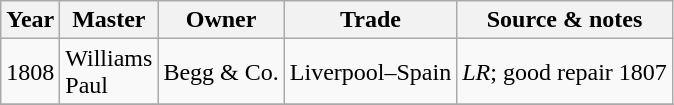<table class=" wikitable">
<tr>
<th>Year</th>
<th>Master</th>
<th>Owner</th>
<th>Trade</th>
<th>Source & notes</th>
</tr>
<tr>
<td>1808</td>
<td>Williams<br>Paul</td>
<td>Begg & Co.</td>
<td>Liverpool–Spain</td>
<td><em>LR</em>; good repair 1807</td>
</tr>
<tr>
</tr>
</table>
